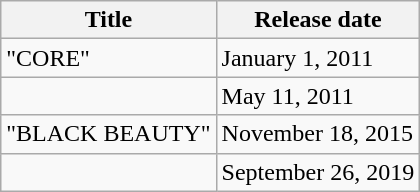<table class="wikitable">
<tr>
<th>Title</th>
<th>Release date</th>
</tr>
<tr>
<td>"CORE"</td>
<td>January 1, 2011</td>
</tr>
<tr>
<td></td>
<td>May 11, 2011</td>
</tr>
<tr>
<td>"BLACK BEAUTY"</td>
<td>November 18, 2015</td>
</tr>
<tr>
<td></td>
<td>September 26, 2019</td>
</tr>
</table>
